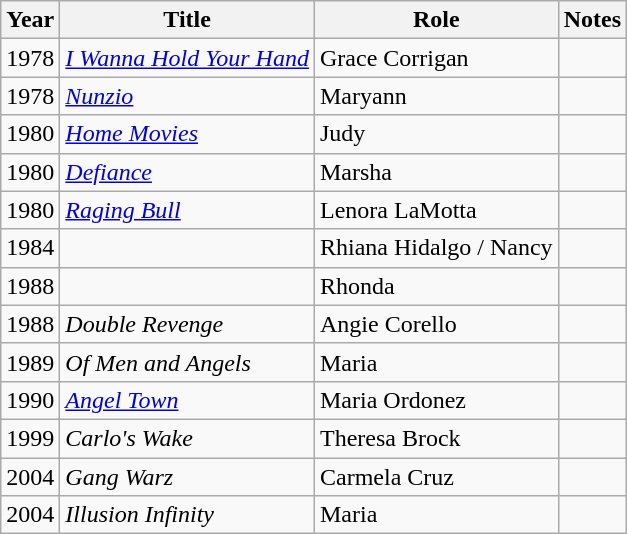<table class="wikitable sortable">
<tr>
<th>Year</th>
<th>Title</th>
<th>Role</th>
<th class="unsortable">Notes</th>
</tr>
<tr>
<td>1978</td>
<td><em><a href='#'>I Wanna Hold Your Hand</a></em></td>
<td>Grace Corrigan</td>
<td></td>
</tr>
<tr>
<td>1978</td>
<td><em><a href='#'>Nunzio</a></em></td>
<td>Maryann</td>
<td></td>
</tr>
<tr>
<td>1980</td>
<td><em><a href='#'>Home Movies</a></em></td>
<td>Judy</td>
<td></td>
</tr>
<tr>
<td>1980</td>
<td><em><a href='#'>Defiance</a></em></td>
<td>Marsha</td>
<td></td>
</tr>
<tr>
<td>1980</td>
<td><em><a href='#'>Raging Bull</a></em></td>
<td>Lenora LaMotta</td>
<td></td>
</tr>
<tr>
<td>1984</td>
<td><em></em></td>
<td>Rhiana Hidalgo / Nancy</td>
<td></td>
</tr>
<tr>
<td>1988</td>
<td><em></em></td>
<td>Rhonda</td>
<td></td>
</tr>
<tr>
<td>1988</td>
<td><em>Double Revenge</em></td>
<td>Angie Corello</td>
<td></td>
</tr>
<tr>
<td>1989</td>
<td><em>Of Men and Angels</em></td>
<td>Maria</td>
<td></td>
</tr>
<tr>
<td>1990</td>
<td><em><a href='#'>Angel Town</a></em></td>
<td>Maria Ordonez</td>
<td></td>
</tr>
<tr>
<td>1999</td>
<td><em>Carlo's Wake</em></td>
<td>Theresa Brock</td>
<td></td>
</tr>
<tr>
<td>2004</td>
<td><em>Gang Warz</em></td>
<td>Carmela Cruz</td>
<td></td>
</tr>
<tr>
<td>2004</td>
<td><em>Illusion Infinity</em></td>
<td>Maria</td>
<td></td>
</tr>
</table>
